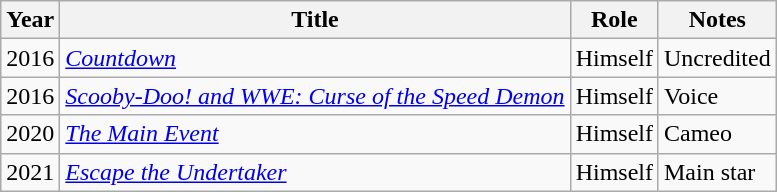<table class="wikitable sortable">
<tr>
<th>Year</th>
<th>Title</th>
<th>Role</th>
<th class="unsortable">Notes</th>
</tr>
<tr>
<td>2016</td>
<td><em><a href='#'>Countdown</a></em></td>
<td>Himself</td>
<td>Uncredited</td>
</tr>
<tr>
<td>2016</td>
<td><em><a href='#'>Scooby-Doo! and WWE: Curse of the Speed Demon</a></em></td>
<td>Himself</td>
<td>Voice</td>
</tr>
<tr>
<td>2020</td>
<td><em><a href='#'>The Main Event</a></em></td>
<td>Himself</td>
<td>Cameo</td>
</tr>
<tr>
<td>2021</td>
<td><em><a href='#'>Escape the Undertaker</a></em></td>
<td>Himself</td>
<td>Main star</td>
</tr>
</table>
